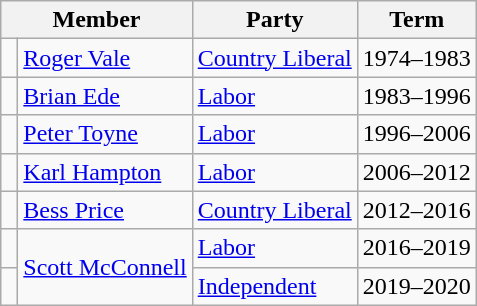<table class="wikitable">
<tr>
<th colspan="2">Member</th>
<th>Party</th>
<th>Term</th>
</tr>
<tr>
<td> </td>
<td><a href='#'>Roger Vale</a></td>
<td><a href='#'>Country Liberal</a></td>
<td>1974–1983</td>
</tr>
<tr>
<td> </td>
<td><a href='#'>Brian Ede</a></td>
<td><a href='#'>Labor</a></td>
<td>1983–1996</td>
</tr>
<tr>
<td> </td>
<td><a href='#'>Peter Toyne</a></td>
<td><a href='#'>Labor</a></td>
<td>1996–2006</td>
</tr>
<tr>
<td> </td>
<td><a href='#'>Karl Hampton</a></td>
<td><a href='#'>Labor</a></td>
<td>2006–2012</td>
</tr>
<tr>
<td> </td>
<td><a href='#'>Bess Price</a></td>
<td><a href='#'>Country Liberal</a></td>
<td>2012–2016</td>
</tr>
<tr>
<td> </td>
<td rowspan=2><a href='#'>Scott McConnell</a></td>
<td><a href='#'>Labor</a></td>
<td>2016–2019</td>
</tr>
<tr>
<td> </td>
<td><a href='#'>Independent</a></td>
<td>2019–2020</td>
</tr>
</table>
